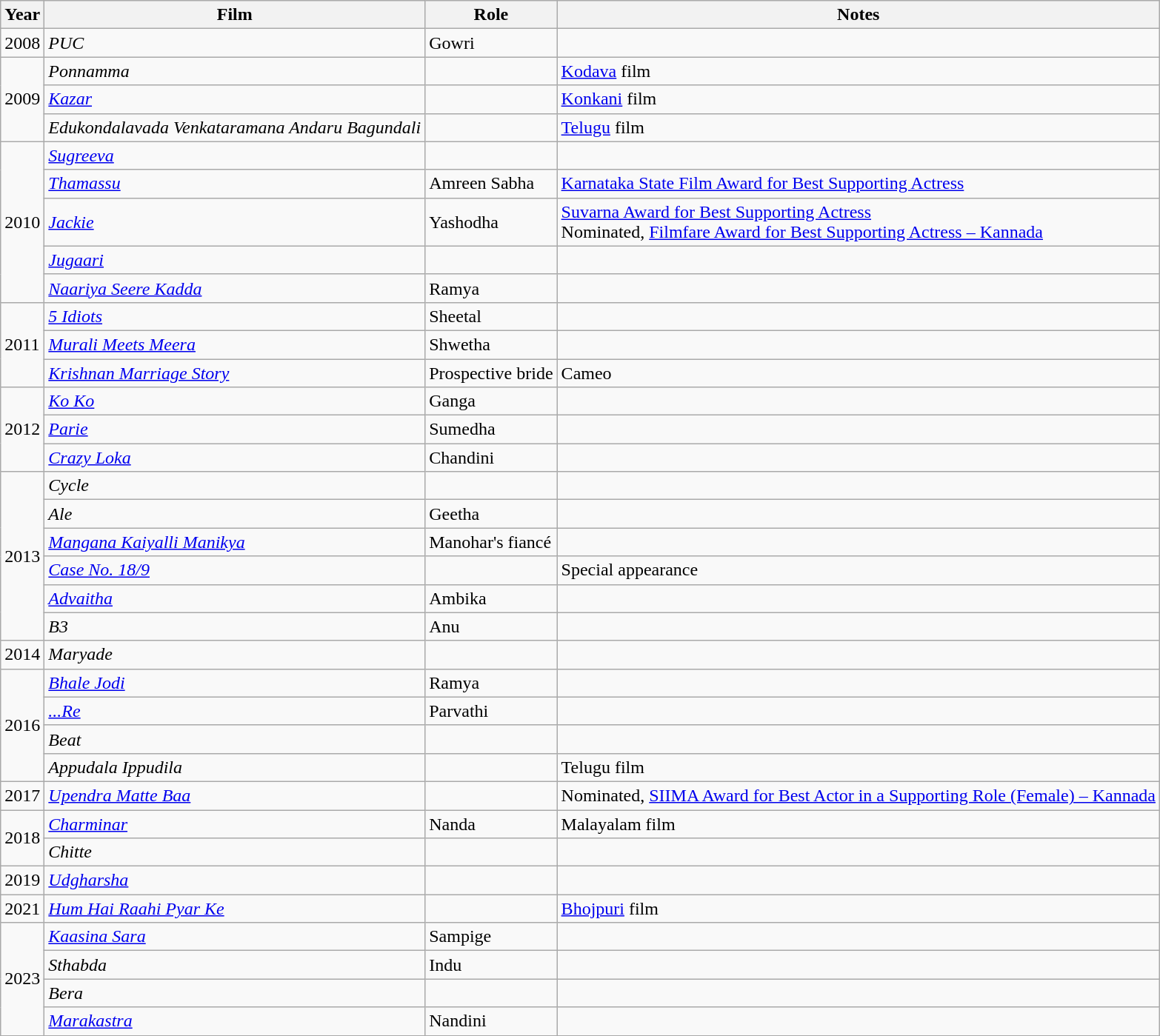<table class="wikitable sortable">
<tr>
<th>Year</th>
<th>Film</th>
<th>Role</th>
<th class="unsortable">Notes</th>
</tr>
<tr>
<td>2008</td>
<td><em>PUC</em></td>
<td>Gowri</td>
<td></td>
</tr>
<tr>
<td rowspan="3">2009</td>
<td><em>Ponnamma</em></td>
<td></td>
<td><a href='#'>Kodava</a> film</td>
</tr>
<tr>
<td><em><a href='#'>Kazar</a></em></td>
<td></td>
<td><a href='#'>Konkani</a> film</td>
</tr>
<tr>
<td><em>Edukondalavada Venkataramana Andaru Bagundali</em></td>
<td></td>
<td><a href='#'>Telugu</a> film</td>
</tr>
<tr>
<td rowspan="5">2010</td>
<td><em><a href='#'>Sugreeva</a></em></td>
<td></td>
<td></td>
</tr>
<tr>
<td><em><a href='#'>Thamassu</a></em></td>
<td>Amreen Sabha</td>
<td><a href='#'>Karnataka State Film Award for Best Supporting Actress</a></td>
</tr>
<tr>
<td><em><a href='#'>Jackie</a></em></td>
<td>Yashodha</td>
<td><a href='#'>Suvarna Award for Best Supporting Actress</a><br>Nominated, <a href='#'>Filmfare Award for Best Supporting Actress – Kannada</a></td>
</tr>
<tr>
<td><em><a href='#'>Jugaari</a></em></td>
<td></td>
<td></td>
</tr>
<tr>
<td><em><a href='#'>Naariya Seere Kadda</a></em></td>
<td>Ramya</td>
<td></td>
</tr>
<tr>
<td rowspan="3">2011</td>
<td><em><a href='#'>5 Idiots</a></em></td>
<td>Sheetal</td>
<td></td>
</tr>
<tr>
<td><em><a href='#'>Murali Meets Meera</a></em></td>
<td>Shwetha</td>
<td></td>
</tr>
<tr>
<td><em><a href='#'>Krishnan Marriage Story</a></em></td>
<td>Prospective bride</td>
<td>Cameo</td>
</tr>
<tr>
<td rowspan="3">2012</td>
<td><em><a href='#'>Ko Ko</a></em></td>
<td>Ganga</td>
<td></td>
</tr>
<tr>
<td><em><a href='#'>Parie</a></em></td>
<td>Sumedha</td>
<td></td>
</tr>
<tr>
<td><em><a href='#'>Crazy Loka</a></em></td>
<td>Chandini</td>
<td></td>
</tr>
<tr>
<td rowspan="6">2013</td>
<td><em>Cycle</em></td>
<td></td>
<td></td>
</tr>
<tr>
<td><em>Ale</em></td>
<td>Geetha</td>
<td></td>
</tr>
<tr>
<td><em><a href='#'>Mangana Kaiyalli Manikya</a></em></td>
<td>Manohar's fiancé</td>
<td></td>
</tr>
<tr>
<td><em><a href='#'>Case No. 18/9</a></em></td>
<td></td>
<td>Special appearance</td>
</tr>
<tr>
<td><em><a href='#'>Advaitha</a></em></td>
<td>Ambika</td>
<td></td>
</tr>
<tr>
<td><em>B3</em></td>
<td>Anu</td>
<td></td>
</tr>
<tr>
<td>2014</td>
<td><em>Maryade</em></td>
<td></td>
<td></td>
</tr>
<tr>
<td rowspan="4">2016</td>
<td><em><a href='#'>Bhale Jodi</a></em></td>
<td>Ramya</td>
<td></td>
</tr>
<tr>
<td><em><a href='#'>...Re</a></em></td>
<td>Parvathi</td>
<td></td>
</tr>
<tr>
<td><em>Beat</em></td>
<td></td>
<td></td>
</tr>
<tr>
<td><em>Appudala Ippudila</em></td>
<td></td>
<td>Telugu film</td>
</tr>
<tr>
<td>2017</td>
<td><em><a href='#'>Upendra Matte Baa</a></em></td>
<td></td>
<td>Nominated, <a href='#'>SIIMA Award for Best Actor in a Supporting Role (Female) – Kannada</a></td>
</tr>
<tr>
<td rowspan="2">2018</td>
<td><em><a href='#'>Charminar</a></em></td>
<td>Nanda</td>
<td>Malayalam film</td>
</tr>
<tr>
<td><em>Chitte</em></td>
<td></td>
<td></td>
</tr>
<tr>
<td>2019</td>
<td><em><a href='#'>Udgharsha</a></em></td>
<td></td>
<td></td>
</tr>
<tr>
<td>2021</td>
<td><em><a href='#'>Hum Hai Raahi Pyar Ke</a></em></td>
<td></td>
<td><a href='#'>Bhojpuri</a> film</td>
</tr>
<tr>
<td rowspan="4">2023</td>
<td><em><a href='#'>Kaasina Sara</a></em></td>
<td>Sampige</td>
<td></td>
</tr>
<tr>
<td><em>Sthabda</em></td>
<td>Indu</td>
<td></td>
</tr>
<tr>
<td><em>Bera</em></td>
<td></td>
<td></td>
</tr>
<tr>
<td><em><a href='#'>Marakastra</a></em></td>
<td>Nandini</td>
<td></td>
</tr>
<tr>
</tr>
</table>
